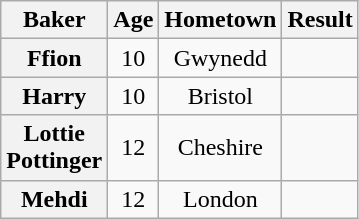<table class="wikitable sortable" style="display:inline-table; text-align:center">
<tr>
<th scope="col">Baker</th>
<th scope="col">Age</th>
<th scope="col">Hometown</th>
<th scope="col">Result</th>
</tr>
<tr>
<th scope="row">Ffion</th>
<td>10</td>
<td>Gwynedd</td>
<td></td>
</tr>
<tr>
<th scope="row">Harry</th>
<td>10</td>
<td>Bristol</td>
<td></td>
</tr>
<tr>
<th scope="row">Lottie<br>Pottinger</th>
<td>12</td>
<td>Cheshire</td>
<td></td>
</tr>
<tr>
<th scope="row">Mehdi</th>
<td>12</td>
<td>London</td>
<td></td>
</tr>
</table>
